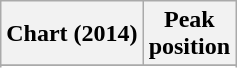<table class="wikitable">
<tr>
<th>Chart (2014)</th>
<th>Peak<br>position</th>
</tr>
<tr>
</tr>
<tr>
</tr>
<tr>
</tr>
</table>
